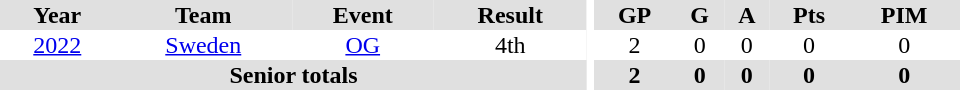<table border="0" cellpadding="1" cellspacing="0" ID="Table3" style="text-align:center; width:40em">
<tr ALIGN="center" bgcolor="#e0e0e0">
<th>Year</th>
<th>Team</th>
<th>Event</th>
<th>Result</th>
<th rowspan="99" bgcolor="#ffffff"></th>
<th>GP</th>
<th>G</th>
<th>A</th>
<th>Pts</th>
<th>PIM</th>
</tr>
<tr>
<td><a href='#'>2022</a></td>
<td><a href='#'>Sweden</a></td>
<td><a href='#'>OG</a></td>
<td>4th</td>
<td>2</td>
<td>0</td>
<td>0</td>
<td>0</td>
<td>0</td>
</tr>
<tr bgcolor="#e0e0e0">
<th colspan="4">Senior totals</th>
<th>2</th>
<th>0</th>
<th>0</th>
<th>0</th>
<th>0</th>
</tr>
</table>
